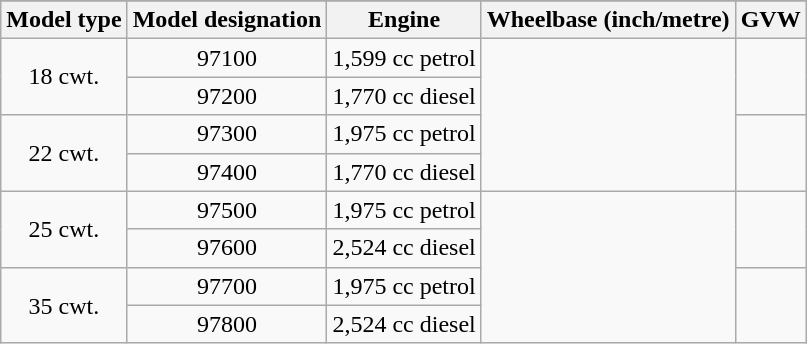<table class="wikitable" style="text-align:center; font-size:100%;">
<tr>
</tr>
<tr>
<th>Model type</th>
<th>Model designation</th>
<th>Engine</th>
<th>Wheelbase (inch/metre)</th>
<th>GVW</th>
</tr>
<tr>
<td rowspan="2">18 cwt.</td>
<td>97100</td>
<td>1,599 cc petrol</td>
<td rowspan="4"></td>
<td rowspan="2"></td>
</tr>
<tr>
<td>97200</td>
<td>1,770 cc diesel</td>
</tr>
<tr>
<td rowspan="2">22 cwt.</td>
<td>97300</td>
<td>1,975 cc petrol</td>
<td rowspan="2"></td>
</tr>
<tr>
<td>97400</td>
<td>1,770 cc diesel</td>
</tr>
<tr>
<td rowspan="2">25 cwt.</td>
<td>97500</td>
<td>1,975 cc petrol</td>
<td rowspan="4"></td>
<td rowspan="2"></td>
</tr>
<tr>
<td>97600</td>
<td>2,524 cc diesel</td>
</tr>
<tr>
<td rowspan="2">35 cwt.</td>
<td>97700</td>
<td>1,975 cc petrol</td>
<td rowspan="2"></td>
</tr>
<tr>
<td>97800</td>
<td>2,524 cc diesel</td>
</tr>
</table>
